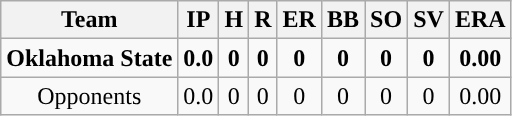<table class="wikitable sortable">
<tr>
<th>Team</th>
<th>IP</th>
<th>H</th>
<th>R</th>
<th>ER</th>
<th>BB</th>
<th>SO</th>
<th>SV</th>
<th>ERA</th>
</tr>
<tr style="text-align:center;">
<td><strong>Oklahoma State</strong></td>
<td><strong>0.0</strong></td>
<td><strong>0</strong></td>
<td><strong>0</strong></td>
<td><strong>0</strong></td>
<td><strong>0</strong></td>
<td><strong>0</strong></td>
<td><strong>0</strong></td>
<td><strong>0.00</strong></td>
</tr>
<tr style="text-align:center;">
<td>Opponents</td>
<td>0.0</td>
<td>0</td>
<td>0</td>
<td>0</td>
<td>0</td>
<td>0</td>
<td>0</td>
<td>0.00</td>
</tr>
</table>
